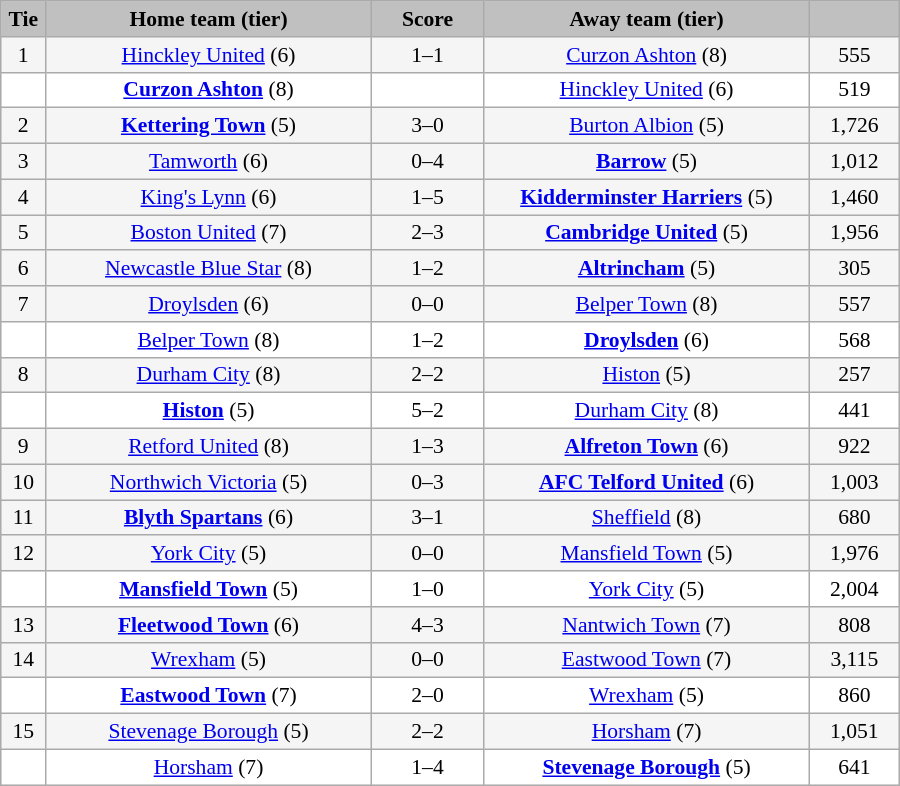<table class="wikitable" style="width: 600px; background:WhiteSmoke; text-align:center; font-size:90%">
<tr>
<td scope="col" style="width:  5.00%; background:silver;"><strong>Tie</strong></td>
<td scope="col" style="width: 36.25%; background:silver;"><strong>Home team (tier)</strong></td>
<td scope="col" style="width: 12.50%; background:silver;"><strong>Score</strong></td>
<td scope="col" style="width: 36.25%; background:silver;"><strong>Away team (tier)</strong></td>
<td scope="col" style="width: 10.00%; background:silver;"><strong></strong></td>
</tr>
<tr>
<td>1</td>
<td><a href='#'>Hinckley United</a> (6)</td>
<td>1–1</td>
<td><a href='#'>Curzon Ashton</a> (8)</td>
<td>555</td>
</tr>
<tr style="background:white;">
<td><em></em></td>
<td><strong><a href='#'>Curzon Ashton</a></strong> (8)</td>
<td></td>
<td><a href='#'>Hinckley United</a> (6)</td>
<td>519</td>
</tr>
<tr>
<td>2</td>
<td><strong><a href='#'>Kettering Town</a></strong> (5)</td>
<td>3–0</td>
<td><a href='#'>Burton Albion</a> (5)</td>
<td>1,726</td>
</tr>
<tr>
<td>3</td>
<td><a href='#'>Tamworth</a> (6)</td>
<td>0–4</td>
<td><strong><a href='#'>Barrow</a></strong> (5)</td>
<td>1,012</td>
</tr>
<tr>
<td>4</td>
<td><a href='#'>King's Lynn</a> (6)</td>
<td>1–5</td>
<td><strong><a href='#'>Kidderminster Harriers</a></strong> (5)</td>
<td>1,460</td>
</tr>
<tr>
<td>5</td>
<td><a href='#'>Boston United</a> (7)</td>
<td>2–3</td>
<td><strong><a href='#'>Cambridge United</a></strong> (5)</td>
<td>1,956</td>
</tr>
<tr>
<td>6</td>
<td><a href='#'>Newcastle Blue Star</a> (8)</td>
<td>1–2</td>
<td><strong><a href='#'>Altrincham</a></strong> (5)</td>
<td>305</td>
</tr>
<tr>
<td>7</td>
<td><a href='#'>Droylsden</a> (6)</td>
<td>0–0</td>
<td><a href='#'>Belper Town</a> (8)</td>
<td>557</td>
</tr>
<tr style="background:white;">
<td><em></em></td>
<td><a href='#'>Belper Town</a> (8)</td>
<td>1–2</td>
<td><strong><a href='#'>Droylsden</a></strong> (6)</td>
<td>568</td>
</tr>
<tr>
<td>8</td>
<td><a href='#'>Durham City</a> (8)</td>
<td>2–2</td>
<td><a href='#'>Histon</a> (5)</td>
<td>257</td>
</tr>
<tr style="background:white;">
<td><em></em></td>
<td><strong><a href='#'>Histon</a></strong> (5)</td>
<td>5–2</td>
<td><a href='#'>Durham City</a> (8)</td>
<td>441</td>
</tr>
<tr>
<td>9</td>
<td><a href='#'>Retford United</a> (8)</td>
<td>1–3</td>
<td><strong><a href='#'>Alfreton Town</a></strong> (6)</td>
<td>922</td>
</tr>
<tr>
<td>10</td>
<td><a href='#'>Northwich Victoria</a> (5)</td>
<td>0–3</td>
<td><strong><a href='#'>AFC Telford United</a></strong> (6)</td>
<td>1,003</td>
</tr>
<tr>
<td>11</td>
<td><strong><a href='#'>Blyth Spartans</a></strong> (6)</td>
<td>3–1</td>
<td><a href='#'>Sheffield</a> (8)</td>
<td>680</td>
</tr>
<tr>
<td>12</td>
<td><a href='#'>York City</a> (5)</td>
<td>0–0</td>
<td><a href='#'>Mansfield Town</a> (5)</td>
<td>1,976</td>
</tr>
<tr style="background:white;">
<td><em></em></td>
<td><strong><a href='#'>Mansfield Town</a></strong> (5)</td>
<td>1–0</td>
<td><a href='#'>York City</a> (5)</td>
<td>2,004</td>
</tr>
<tr>
<td>13</td>
<td><strong><a href='#'>Fleetwood Town</a></strong> (6)</td>
<td>4–3</td>
<td><a href='#'>Nantwich Town</a> (7)</td>
<td>808</td>
</tr>
<tr>
<td>14</td>
<td><a href='#'>Wrexham</a> (5)</td>
<td>0–0</td>
<td><a href='#'>Eastwood Town</a> (7)</td>
<td>3,115</td>
</tr>
<tr style="background:white;">
<td><em></em></td>
<td><strong><a href='#'>Eastwood Town</a></strong> (7)</td>
<td>2–0</td>
<td><a href='#'>Wrexham</a> (5)</td>
<td>860</td>
</tr>
<tr>
<td>15</td>
<td><a href='#'>Stevenage Borough</a> (5)</td>
<td>2–2</td>
<td><a href='#'>Horsham</a> (7)</td>
<td>1,051</td>
</tr>
<tr style="background:white;">
<td><em></em></td>
<td><a href='#'>Horsham</a> (7)</td>
<td>1–4</td>
<td><strong><a href='#'>Stevenage Borough</a></strong> (5)</td>
<td>641</td>
</tr>
</table>
